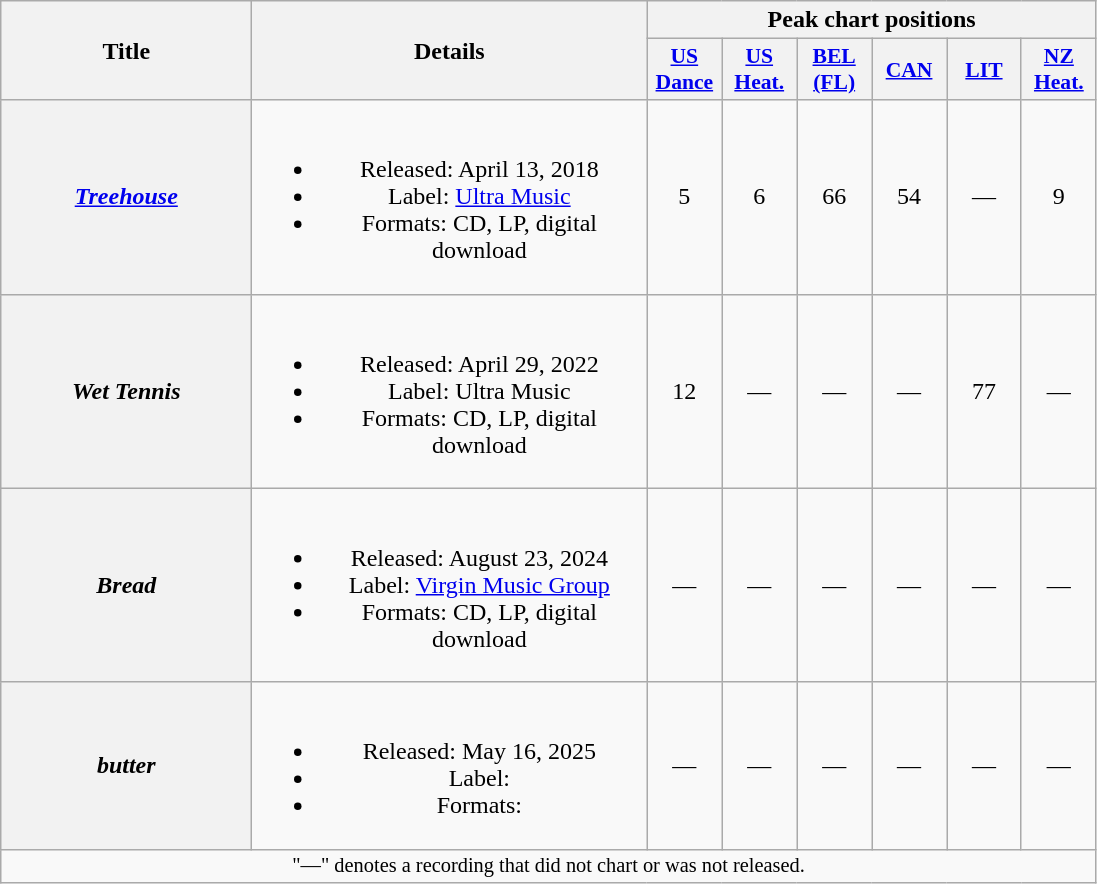<table class="wikitable plainrowheaders" style="text-align:center;">
<tr>
<th scope="col" rowspan="2" style="width:10em;">Title</th>
<th scope="col" rowspan="2" style="width:16em;">Details</th>
<th scope="col" colspan="6" style="width:2em;">Peak chart positions</th>
</tr>
<tr>
<th scope="col" style="width:3em;font-size:90%;"><a href='#'>US<br>Dance</a><br></th>
<th scope="col" style="width:3em;font-size:90%;"><a href='#'>US<br>Heat.</a><br></th>
<th scope="col" style="width:3em;font-size:90%;"><a href='#'>BEL<br>(FL)</a><br></th>
<th scope="col" style="width:3em;font-size:90%;"><a href='#'>CAN</a><br></th>
<th scope="col" style="width:3em;font-size:90%;"><a href='#'>LIT</a><br></th>
<th scope="col" style="width:3em;font-size:90%;"><a href='#'>NZ<br>Heat.</a><br></th>
</tr>
<tr>
<th scope="row"><em><a href='#'>Treehouse</a></em></th>
<td><br><ul><li>Released: April 13, 2018</li><li>Label: <a href='#'>Ultra Music</a></li><li>Formats: CD, LP, digital download</li></ul></td>
<td>5</td>
<td>6</td>
<td>66</td>
<td>54</td>
<td>—</td>
<td>9</td>
</tr>
<tr>
<th scope="row"><em>Wet Tennis</em></th>
<td><br><ul><li>Released: April 29, 2022</li><li>Label: Ultra Music</li><li>Formats: CD, LP, digital download</li></ul></td>
<td>12</td>
<td>—</td>
<td>—</td>
<td>—</td>
<td>77</td>
<td>—</td>
</tr>
<tr>
<th scope="row"><em>Bread</em></th>
<td><br><ul><li>Released: August 23, 2024</li><li>Label: <a href='#'>Virgin Music Group</a></li><li>Formats: CD, LP, digital download</li></ul></td>
<td>—</td>
<td>—</td>
<td>—</td>
<td>—</td>
<td>—</td>
<td>—</td>
</tr>
<tr>
<th scope="row"><em>butter</em></th>
<td><br><ul><li>Released: May 16, 2025</li><li>Label:</li><li>Formats:</li></ul></td>
<td>—</td>
<td>—</td>
<td>—</td>
<td>—</td>
<td>—</td>
<td>—</td>
</tr>
<tr>
<td colspan="8" style="font-size:85%">"—" denotes a recording that did not chart or was not released.</td>
</tr>
</table>
